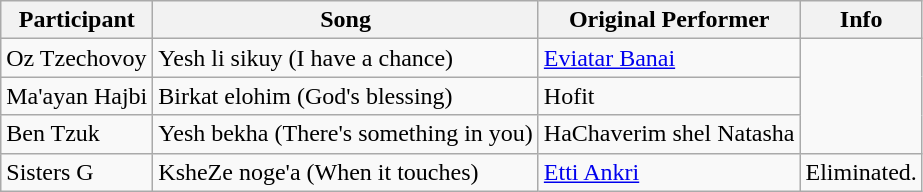<table class="wikitable">
<tr>
<th>Participant</th>
<th>Song</th>
<th>Original Performer</th>
<th>Info</th>
</tr>
<tr>
<td>Oz Tzechovoy</td>
<td>Yesh li sikuy (I have a chance)</td>
<td><a href='#'>Eviatar Banai</a></td>
</tr>
<tr>
<td>Ma'ayan Hajbi</td>
<td>Birkat elohim (God's blessing)</td>
<td>Hofit</td>
</tr>
<tr>
<td>Ben Tzuk</td>
<td>Yesh bekha (There's something in you)</td>
<td>HaChaverim shel Natasha</td>
</tr>
<tr>
<td>Sisters G</td>
<td>KsheZe noge'a (When it touches)</td>
<td><a href='#'>Etti Ankri</a></td>
<td>Eliminated.</td>
</tr>
</table>
